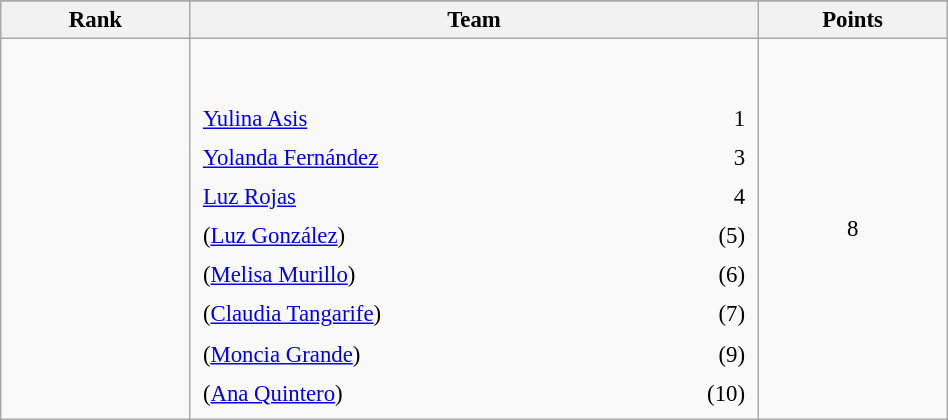<table class="wikitable sortable" style=" text-align:center; font-size:95%;" width="50%">
<tr>
</tr>
<tr>
<th width=10%>Rank</th>
<th width=30%>Team</th>
<th width=10%>Points</th>
</tr>
<tr>
<td align=center></td>
<td align=left> <br><br><table width=100%>
<tr>
<td align=left style="border:0"><a href='#'>Yulina Asis</a></td>
<td align=right style="border:0">1</td>
</tr>
<tr>
<td align=left style="border:0"><a href='#'>Yolanda Fernández</a></td>
<td align=right style="border:0">3</td>
</tr>
<tr>
<td align=left style="border:0"><a href='#'>Luz Rojas</a></td>
<td align=right style="border:0">4</td>
</tr>
<tr>
<td align=left style="border:0">(<a href='#'>Luz González</a>)</td>
<td align=right style="border:0">(5)</td>
</tr>
<tr>
<td align=left style="border:0">(<a href='#'>Melisa Murillo</a>)</td>
<td align=right style="border:0">(6)</td>
</tr>
<tr>
<td align=left style="border:0">(<a href='#'>Claudia Tangarife</a>)</td>
<td align=right style="border:0">(7)</td>
</tr>
<tr>
<td align=left style="border:0">(<a href='#'>Moncia Grande</a>)</td>
<td align=right style="border:0">(9)</td>
</tr>
<tr>
<td align=left style="border:0">(<a href='#'>Ana Quintero</a>)</td>
<td align=right style="border:0">(10)</td>
</tr>
</table>
</td>
<td>8</td>
</tr>
</table>
